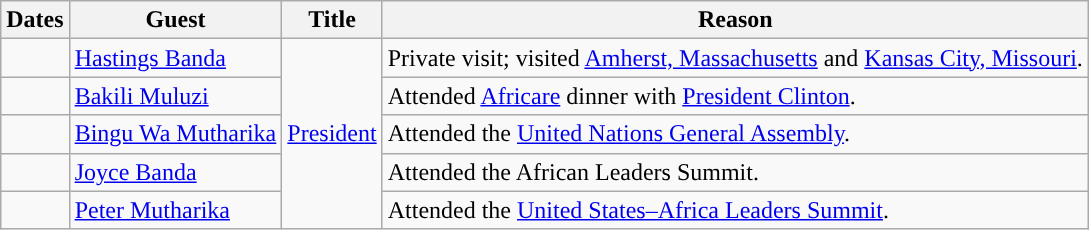<table class="wikitable sortable">
<tr>
<th>Dates</th>
<th>Guest</th>
<th>Title</th>
<th>Reason</th>
</tr>
<tr>
<td></td>
<td><a href='#'>Hastings Banda</a></td>
<td rowspan=5><a href='#'>President</a></td>
<td>Private visit; visited <a href='#'>Amherst, Massachusetts</a> and <a href='#'>Kansas City, Missouri</a>.</td>
</tr>
<tr>
<td></td>
<td><a href='#'>Bakili Muluzi</a></td>
<td>Attended <a href='#'>Africare</a> dinner with <a href='#'>President Clinton</a>.</td>
</tr>
<tr>
<td></td>
<td><a href='#'>Bingu Wa Mutharika</a></td>
<td>Attended the <a href='#'>United Nations General Assembly</a>.</td>
</tr>
<tr>
<td></td>
<td><a href='#'>Joyce Banda</a></td>
<td>Attended the African Leaders Summit.</td>
</tr>
<tr>
<td></td>
<td><a href='#'>Peter Mutharika</a></td>
<td>Attended the <a href='#'>United States–Africa Leaders Summit</a>.</td>
</tr>
</table>
